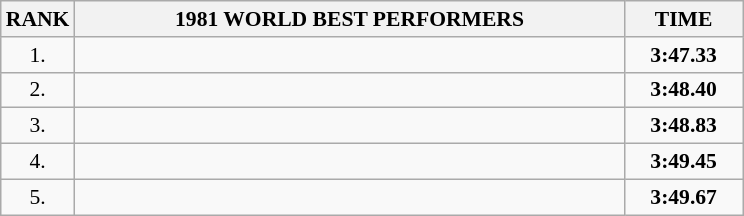<table class="wikitable" style="border-collapse: collapse; font-size: 90%;">
<tr>
<th>RANK</th>
<th align="center" style="width: 25em">1981 WORLD BEST PERFORMERS</th>
<th align="center" style="width: 5em">TIME</th>
</tr>
<tr>
<td align="center">1.</td>
<td></td>
<td align="center"><strong>3:47.33</strong></td>
</tr>
<tr>
<td align="center">2.</td>
<td></td>
<td align="center"><strong>3:48.40</strong></td>
</tr>
<tr>
<td align="center">3.</td>
<td></td>
<td align="center"><strong>3:48.83</strong></td>
</tr>
<tr>
<td align="center">4.</td>
<td></td>
<td align="center"><strong>3:49.45</strong></td>
</tr>
<tr>
<td align="center">5.</td>
<td></td>
<td align="center"><strong>3:49.67</strong></td>
</tr>
</table>
